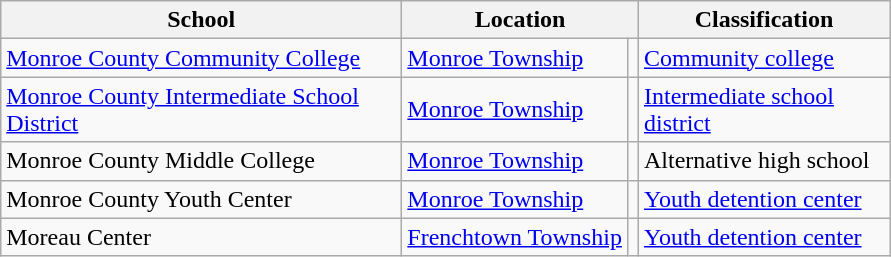<table class="wikitable">
<tr>
<th width="260">School</th>
<th colspan="2">Location</th>
<th width="160">Classification</th>
</tr>
<tr>
<td><a href='#'>Monroe County Community College</a></td>
<td><a href='#'>Monroe Township</a></td>
<td></td>
<td><a href='#'>Community college</a></td>
</tr>
<tr>
<td><a href='#'>Monroe County Intermediate School District</a></td>
<td><a href='#'>Monroe Township</a></td>
<td></td>
<td><a href='#'>Intermediate school district</a></td>
</tr>
<tr>
<td>Monroe County Middle College</td>
<td><a href='#'>Monroe Township</a></td>
<td></td>
<td>Alternative high school</td>
</tr>
<tr>
<td>Monroe County Youth Center</td>
<td><a href='#'>Monroe Township</a></td>
<td></td>
<td><a href='#'>Youth detention center</a></td>
</tr>
<tr>
<td>Moreau Center</td>
<td><a href='#'>Frenchtown Township</a></td>
<td></td>
<td><a href='#'>Youth detention center</a></td>
</tr>
</table>
